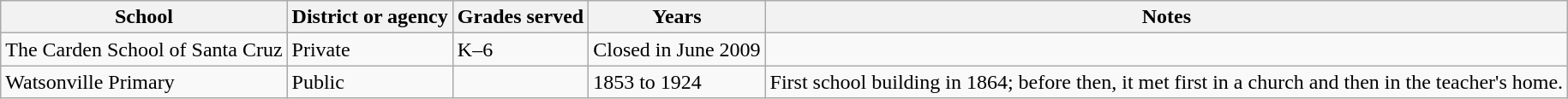<table class="wikitable sortable">
<tr>
<th>School</th>
<th>District or agency</th>
<th>Grades served</th>
<th>Years</th>
<th>Notes</th>
</tr>
<tr>
<td>The Carden School of Santa Cruz</td>
<td>Private</td>
<td>K–6</td>
<td>Closed in June 2009</td>
</tr>
<tr>
<td>Watsonville Primary</td>
<td>Public</td>
<td></td>
<td>1853 to 1924</td>
<td>First school building in 1864; before then, it met first in a church and then in the teacher's home.</td>
</tr>
</table>
